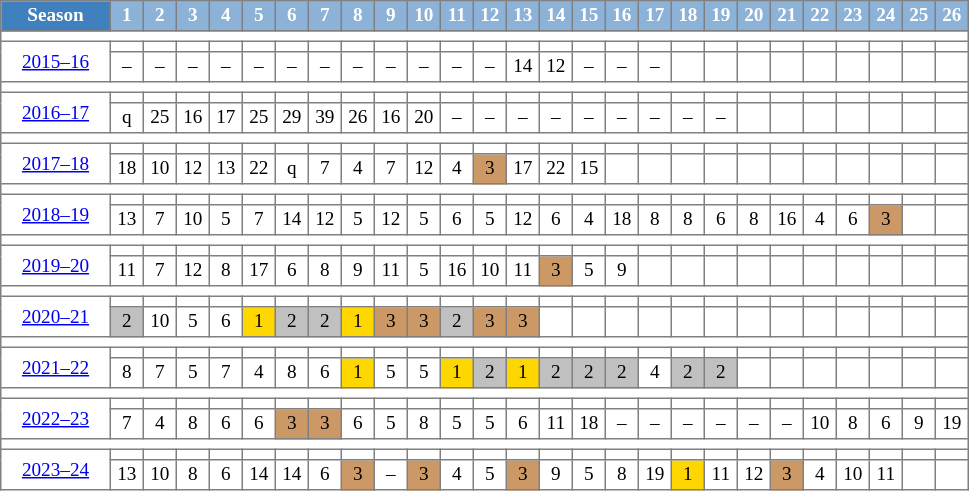<table cellpadding="3" cellspacing="0" border="1" style="background:#ffffff; font-size:80%; line-height:13px; border:grey solid 1px; border-collapse:collapse;">
<tr style="background:#ccc; text-align:center; color:white">
<td style="background:#4180be;" width="65px"><strong>Season</strong></td>
<td style="background:#8CB2D8;" width="15px"><strong>1</strong></td>
<td style="background:#8CB2D8;" width="15px"><strong>2</strong></td>
<td style="background:#8CB2D8;" width="15px"><strong>3</strong></td>
<td style="background:#8CB2D8;" width="15px"><strong>4</strong></td>
<td style="background:#8CB2D8;" width="15px"><strong>5</strong></td>
<td style="background:#8CB2D8;" width="15px"><strong>6</strong></td>
<td style="background:#8CB2D8;" width="15px"><strong>7</strong></td>
<td style="background:#8CB2D8;" width="15px"><strong>8</strong></td>
<td style="background:#8CB2D8;" width="15px"><strong>9</strong></td>
<td style="background:#8CB2D8;" width="15px"><strong>10</strong></td>
<td style="background:#8CB2D8;" width="15px"><strong>11</strong></td>
<td style="background:#8CB2D8;" width="15px"><strong>12</strong></td>
<td style="background:#8CB2D8;" width="15px"><strong>13</strong></td>
<td style="background:#8CB2D8;" width="15px"><strong>14</strong></td>
<td style="background:#8CB2D8;" width="15px"><strong>15</strong></td>
<td style="background:#8CB2D8;" width="15px"><strong>16</strong></td>
<td style="background:#8CB2D8;" width="15px"><strong>17</strong></td>
<td style="background:#8CB2D8;" width="15px"><strong>18</strong></td>
<td style="background:#8CB2D8;" width="15px"><strong>19</strong></td>
<td style="background:#8CB2D8;" width="15px"><strong>20</strong></td>
<td style="background:#8CB2D8;" width="15px"><strong>21</strong></td>
<td style="background:#8CB2D8;" width="15px"><strong>22</strong></td>
<td style="background:#8CB2D8;" width="15px"><strong>23</strong></td>
<td style="background:#8CB2D8;" width="15px"><strong>24</strong></td>
<td style="background:#8CB2D8;" width="15px"><strong>25</strong></td>
<td style="background:#8CB2D8;" width="15px"><strong>26</strong></td>
</tr>
<tr>
<td colspan="27"></td>
</tr>
<tr align=center>
<td rowspan=2 width=66px><a href='#'>2015–16</a></td>
<th></th>
<th></th>
<th></th>
<th></th>
<th></th>
<th></th>
<th></th>
<th></th>
<th></th>
<th></th>
<th></th>
<th></th>
<th></th>
<th></th>
<th></th>
<th></th>
<th></th>
<th></th>
<th></th>
<th></th>
<th></th>
<th></th>
<th></th>
<th></th>
<th></th>
<th></th>
</tr>
<tr align=center>
<td>–</td>
<td>–</td>
<td>–</td>
<td>–</td>
<td>–</td>
<td>–</td>
<td>–</td>
<td>–</td>
<td>–</td>
<td>–</td>
<td>–</td>
<td>–</td>
<td>14</td>
<td>12</td>
<td>–</td>
<td>–</td>
<td>–</td>
<td></td>
<td></td>
<td></td>
<td></td>
<td></td>
<td></td>
<td></td>
<td></td>
<td></td>
</tr>
<tr>
<td colspan="27"></td>
</tr>
<tr align=center>
<td rowspan=2 width=66px><a href='#'>2016–17</a></td>
<th></th>
<th></th>
<th></th>
<th></th>
<th></th>
<th></th>
<th></th>
<th></th>
<th></th>
<th></th>
<th></th>
<th></th>
<th></th>
<th></th>
<th></th>
<th></th>
<th></th>
<th></th>
<th></th>
<th></th>
<th></th>
<th></th>
<th></th>
<th></th>
<th></th>
<th></th>
</tr>
<tr align=center>
<td>q</td>
<td>25</td>
<td>16</td>
<td>17</td>
<td>25</td>
<td>29</td>
<td>39</td>
<td>26</td>
<td>16</td>
<td>20</td>
<td>–</td>
<td>–</td>
<td>–</td>
<td>–</td>
<td>–</td>
<td>–</td>
<td>–</td>
<td>–</td>
<td>–</td>
<td></td>
<td></td>
<td></td>
<td></td>
<td></td>
<td></td>
<td></td>
</tr>
<tr>
<td colspan="27"></td>
</tr>
<tr align=center>
<td rowspan=2 width=66px><a href='#'>2017–18</a></td>
<th></th>
<th></th>
<th></th>
<th></th>
<th></th>
<th></th>
<th></th>
<th></th>
<th></th>
<th></th>
<th></th>
<th></th>
<th></th>
<th></th>
<th></th>
<th></th>
<th></th>
<th></th>
<th></th>
<th></th>
<th></th>
<th></th>
<th></th>
<th></th>
<th></th>
<th></th>
</tr>
<tr align=center>
<td>18</td>
<td>10</td>
<td>12</td>
<td>13</td>
<td>22</td>
<td>q</td>
<td>7</td>
<td>4</td>
<td>7</td>
<td>12</td>
<td>4</td>
<td bgcolor=#CC9966>3</td>
<td>17</td>
<td>22</td>
<td>15</td>
<td></td>
<td></td>
<td></td>
<td></td>
<td></td>
<td></td>
<td></td>
<td></td>
<td></td>
<td></td>
<td></td>
</tr>
<tr>
<td colspan="27"></td>
</tr>
<tr align=center>
<td rowspan=2 width=66px><a href='#'>2018–19</a></td>
<th></th>
<th></th>
<th></th>
<th></th>
<th></th>
<th></th>
<th></th>
<th></th>
<th></th>
<th></th>
<th></th>
<th></th>
<th></th>
<th></th>
<th></th>
<th></th>
<th></th>
<th></th>
<th></th>
<th></th>
<th></th>
<th></th>
<th></th>
<th></th>
<th></th>
<th></th>
</tr>
<tr align=center>
<td>13</td>
<td>7</td>
<td>10</td>
<td>5</td>
<td>7</td>
<td>14</td>
<td>12</td>
<td>5</td>
<td>12</td>
<td>5</td>
<td>6</td>
<td>5</td>
<td>12</td>
<td>6</td>
<td>4</td>
<td>18</td>
<td>8</td>
<td>8</td>
<td>6</td>
<td>8</td>
<td>16</td>
<td>4</td>
<td>6</td>
<td bgcolor=#CC9966>3</td>
<td></td>
<td></td>
</tr>
<tr>
<td colspan="27"></td>
</tr>
<tr align=center>
<td rowspan=2 width=66px><a href='#'>2019–20</a></td>
<th></th>
<th></th>
<th></th>
<th></th>
<th></th>
<th></th>
<th></th>
<th></th>
<th></th>
<th></th>
<th></th>
<th></th>
<th></th>
<th></th>
<th></th>
<th></th>
<th></th>
<th></th>
<th></th>
<th></th>
<th></th>
<th></th>
<th></th>
<th></th>
<th></th>
<th></th>
</tr>
<tr align=center>
<td>11</td>
<td>7</td>
<td>12</td>
<td>8</td>
<td>17</td>
<td>6</td>
<td>8</td>
<td>9</td>
<td>11</td>
<td>5</td>
<td>16</td>
<td>10</td>
<td>11</td>
<td bgcolor=#CC9966>3</td>
<td>5</td>
<td>9</td>
<td></td>
<td></td>
<td></td>
<td></td>
<td></td>
<td></td>
<td></td>
<td></td>
<td></td>
<td></td>
</tr>
<tr>
<td colspan="27"></td>
</tr>
<tr align=center>
<td rowspan=2 width=66px><a href='#'>2020–21</a></td>
<th></th>
<th></th>
<th></th>
<th></th>
<th></th>
<th></th>
<th></th>
<th></th>
<th></th>
<th></th>
<th></th>
<th></th>
<th></th>
<th></th>
<th></th>
<th></th>
<th></th>
<th></th>
<th></th>
<th></th>
<th></th>
<th></th>
<th></th>
<th></th>
<th></th>
<th></th>
</tr>
<tr align=center>
<td bgcolor=silver>2</td>
<td>10</td>
<td>5</td>
<td>6</td>
<td bgcolor=gold>1</td>
<td bgcolor=silver>2</td>
<td bgcolor=silver>2</td>
<td bgcolor=gold>1</td>
<td bgcolor=#CC9966>3</td>
<td bgcolor=#CC9966>3</td>
<td bgcolor=silver>2</td>
<td bgcolor=#CC9966>3</td>
<td bgcolor=#CC9966>3</td>
<td></td>
<td></td>
<td></td>
<td></td>
<td></td>
<td></td>
<td></td>
<td></td>
<td></td>
<td></td>
<td></td>
<td></td>
<td></td>
</tr>
<tr>
<td colspan="27"></td>
</tr>
<tr align=center>
<td rowspan=2 width=66px><a href='#'>2021–22</a></td>
<th></th>
<th></th>
<th></th>
<th></th>
<th></th>
<th></th>
<th></th>
<th></th>
<th></th>
<th></th>
<th></th>
<th></th>
<th></th>
<th></th>
<th></th>
<th></th>
<th></th>
<th></th>
<th></th>
<th></th>
<th></th>
<th></th>
<th></th>
<th></th>
<th></th>
<th></th>
</tr>
<tr align=center>
<td>8</td>
<td>7</td>
<td>5</td>
<td>7</td>
<td>4</td>
<td>8</td>
<td>6</td>
<td bgcolor=gold>1</td>
<td>5</td>
<td>5</td>
<td bgcolor=gold>1</td>
<td bgcolor=silver>2</td>
<td bgcolor=gold>1</td>
<td bgcolor=silver>2</td>
<td bgcolor=silver>2</td>
<td bgcolor=silver>2</td>
<td>4</td>
<td bgcolor=silver>2</td>
<td bgcolor=silver>2</td>
<td></td>
<td></td>
<td></td>
<td></td>
<td></td>
<td></td>
<td></td>
</tr>
<tr>
<td colspan="27"></td>
</tr>
<tr align=center>
<td rowspan=2 width=66px><a href='#'>2022–23</a></td>
<th></th>
<th></th>
<th></th>
<th></th>
<th></th>
<th></th>
<th></th>
<th></th>
<th></th>
<th></th>
<th></th>
<th></th>
<th></th>
<th></th>
<th></th>
<th></th>
<th></th>
<th></th>
<th></th>
<th></th>
<th></th>
<th></th>
<th></th>
<th></th>
<th></th>
<th></th>
</tr>
<tr align=center>
<td>7</td>
<td>4</td>
<td>8</td>
<td>6</td>
<td>6</td>
<td bgcolor=#CC9966>3</td>
<td bgcolor=#CC9966>3</td>
<td>6</td>
<td>5</td>
<td>8</td>
<td>5</td>
<td>5</td>
<td>6</td>
<td>11</td>
<td>18</td>
<td>–</td>
<td>–</td>
<td>–</td>
<td>–</td>
<td>–</td>
<td>–</td>
<td>10</td>
<td>8</td>
<td>6</td>
<td>9</td>
<td>19</td>
</tr>
<tr>
<td colspan="27"></td>
</tr>
<tr align=center>
<td rowspan=2 width=66px><a href='#'>2023–24</a></td>
<th></th>
<th></th>
<th></th>
<th></th>
<th></th>
<th></th>
<th></th>
<th></th>
<th></th>
<th></th>
<th></th>
<th></th>
<th></th>
<th></th>
<th></th>
<th></th>
<th></th>
<th></th>
<th></th>
<th></th>
<th></th>
<th></th>
<th></th>
<th></th>
<th></th>
<th></th>
</tr>
<tr align=center>
<td>13</td>
<td>10</td>
<td>8</td>
<td>6</td>
<td>14</td>
<td>14</td>
<td>6</td>
<td bgcolor=#CC9966>3</td>
<td>–</td>
<td bgcolor=#CC9966>3</td>
<td>4</td>
<td>5</td>
<td bgcolor=#CC9966>3</td>
<td>9</td>
<td>5</td>
<td>8</td>
<td>19</td>
<td bgcolor=gold>1</td>
<td>11</td>
<td>12</td>
<td bgcolor=#CC9966>3</td>
<td>4</td>
<td>10</td>
<td>11</td>
<td></td>
<td></td>
</tr>
</table>
